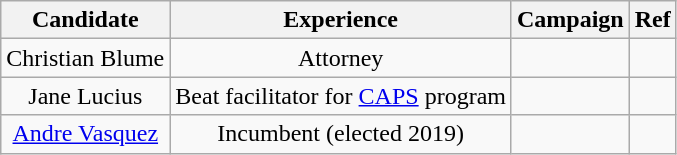<table class="wikitable" style="text-align:center">
<tr>
<th>Candidate</th>
<th>Experience</th>
<th>Campaign</th>
<th>Ref</th>
</tr>
<tr>
<td>Christian Blume</td>
<td>Attorney</td>
<td></td>
<td></td>
</tr>
<tr>
<td>Jane Lucius</td>
<td>Beat facilitator for <a href='#'>CAPS</a> program</td>
<td></td>
<td></td>
</tr>
<tr>
<td><a href='#'>Andre Vasquez</a></td>
<td>Incumbent (elected 2019)</td>
<td></td>
<td></td>
</tr>
</table>
